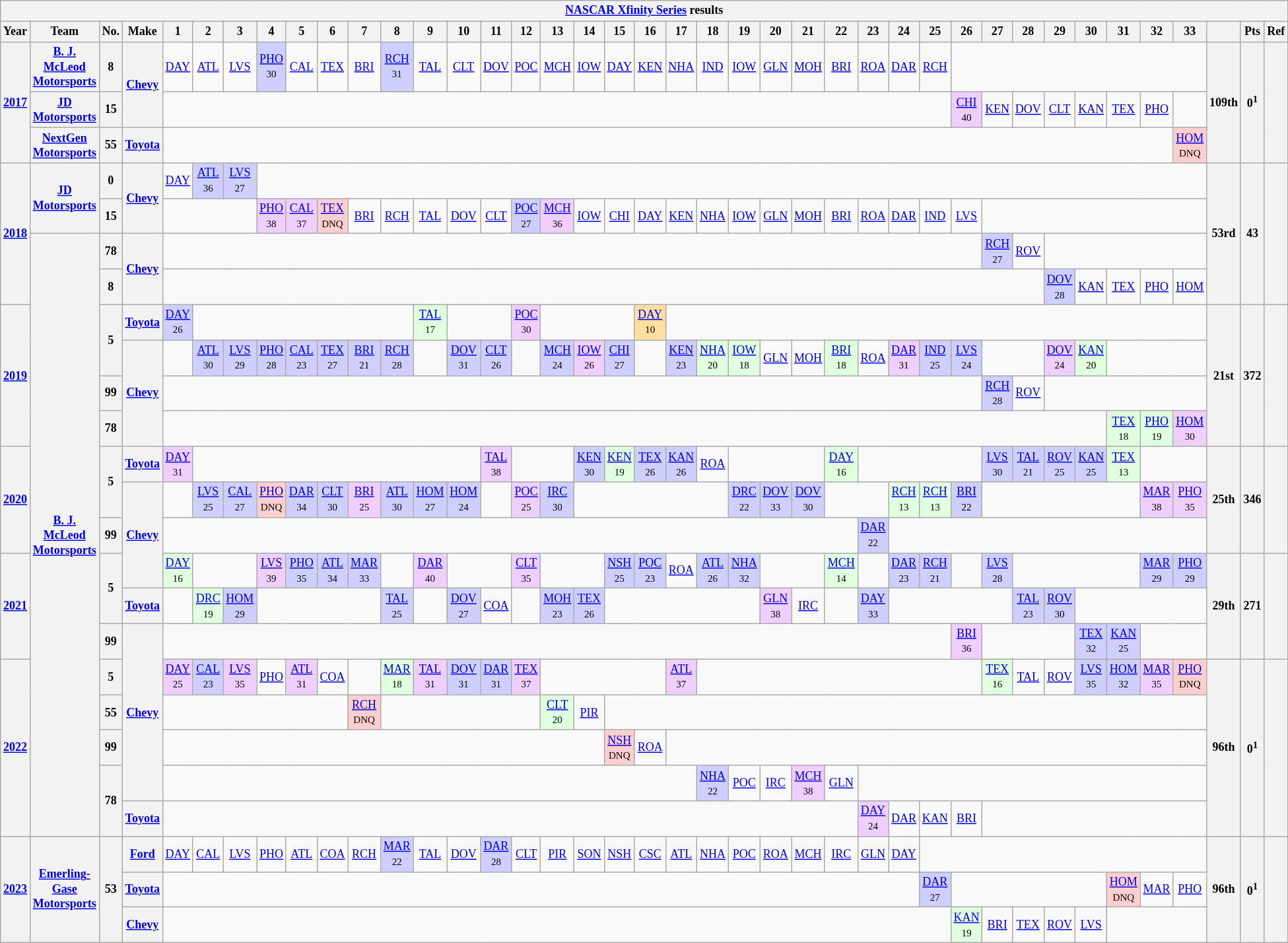<table class="wikitable" style="text-align:center; font-size:75%">
<tr>
<th colspan=42><a href='#'>NASCAR Xfinity Series</a> results</th>
</tr>
<tr>
<th>Year</th>
<th>Team</th>
<th>No.</th>
<th>Make</th>
<th>1</th>
<th>2</th>
<th>3</th>
<th>4</th>
<th>5</th>
<th>6</th>
<th>7</th>
<th>8</th>
<th>9</th>
<th>10</th>
<th>11</th>
<th>12</th>
<th>13</th>
<th>14</th>
<th>15</th>
<th>16</th>
<th>17</th>
<th>18</th>
<th>19</th>
<th>20</th>
<th>21</th>
<th>22</th>
<th>23</th>
<th>24</th>
<th>25</th>
<th>26</th>
<th>27</th>
<th>28</th>
<th>29</th>
<th>30</th>
<th>31</th>
<th>32</th>
<th>33</th>
<th></th>
<th>Pts</th>
<th>Ref</th>
</tr>
<tr>
<th rowspan=3><a href='#'>2017</a></th>
<th><a href='#'>B. J. McLeod Motorsports</a></th>
<th>8</th>
<th rowspan=2><a href='#'>Chevy</a></th>
<td><a href='#'>DAY</a></td>
<td><a href='#'>ATL</a></td>
<td><a href='#'>LVS</a></td>
<td style="background:#CFCFFF;"><a href='#'>PHO</a><br><small>30</small></td>
<td><a href='#'>CAL</a></td>
<td><a href='#'>TEX</a></td>
<td><a href='#'>BRI</a></td>
<td style="background:#CFCFFF;"><a href='#'>RCH</a><br><small>31</small></td>
<td><a href='#'>TAL</a></td>
<td><a href='#'>CLT</a></td>
<td><a href='#'>DOV</a></td>
<td><a href='#'>POC</a></td>
<td><a href='#'>MCH</a></td>
<td><a href='#'>IOW</a></td>
<td><a href='#'>DAY</a></td>
<td><a href='#'>KEN</a></td>
<td><a href='#'>NHA</a></td>
<td><a href='#'>IND</a></td>
<td><a href='#'>IOW</a></td>
<td><a href='#'>GLN</a></td>
<td><a href='#'>MOH</a></td>
<td><a href='#'>BRI</a></td>
<td><a href='#'>ROA</a></td>
<td><a href='#'>DAR</a></td>
<td><a href='#'>RCH</a></td>
<td colspan=8></td>
<th rowspan=3>109th</th>
<th rowspan=3>0<sup>1</sup></th>
<th rowspan=3></th>
</tr>
<tr>
<th><a href='#'>JD Motorsports</a></th>
<th>15</th>
<td colspan=25></td>
<td style="background:#EFCFFF;"><a href='#'>CHI</a><br><small>40</small></td>
<td><a href='#'>KEN</a></td>
<td><a href='#'>DOV</a></td>
<td><a href='#'>CLT</a></td>
<td><a href='#'>KAN</a></td>
<td><a href='#'>TEX</a></td>
<td><a href='#'>PHO</a></td>
<td></td>
</tr>
<tr>
<th><a href='#'>NextGen Motorsports</a></th>
<th>55</th>
<th><a href='#'>Toyota</a></th>
<td colspan=32></td>
<td style="background:#FFCFCF;"><a href='#'>HOM</a><br><small>DNQ</small></td>
</tr>
<tr>
<th rowspan=4><a href='#'>2018</a></th>
<th rowspan=2><a href='#'>JD Motorsports</a></th>
<th>0</th>
<th rowspan=2><a href='#'>Chevy</a></th>
<td><a href='#'>DAY</a></td>
<td style="background:#CFCFFF;"><a href='#'>ATL</a><br><small>36</small></td>
<td style="background:#CFCFFF;"><a href='#'>LVS</a><br><small>27</small></td>
<td colspan=30></td>
<th rowspan=4>53rd</th>
<th rowspan=4>43</th>
<th rowspan=4></th>
</tr>
<tr>
<th>15</th>
<td colspan=3></td>
<td style="background:#EFCFFF;"><a href='#'>PHO</a><br><small>38</small></td>
<td style="background:#EFCFFF;"><a href='#'>CAL</a><br><small>37</small></td>
<td style="background:#FFCFCF;"><a href='#'>TEX</a><br><small>DNQ</small></td>
<td><a href='#'>BRI</a></td>
<td><a href='#'>RCH</a></td>
<td><a href='#'>TAL</a></td>
<td><a href='#'>DOV</a></td>
<td><a href='#'>CLT</a></td>
<td style="background:#CFCFFF;"><a href='#'>POC</a><br><small>27</small></td>
<td style="background:#EFCFFF;"><a href='#'>MCH</a><br><small>36</small></td>
<td><a href='#'>IOW</a></td>
<td><a href='#'>CHI</a></td>
<td><a href='#'>DAY</a></td>
<td><a href='#'>KEN</a></td>
<td><a href='#'>NHA</a></td>
<td><a href='#'>IOW</a></td>
<td><a href='#'>GLN</a></td>
<td><a href='#'>MOH</a></td>
<td><a href='#'>BRI</a></td>
<td><a href='#'>ROA</a></td>
<td><a href='#'>DAR</a></td>
<td><a href='#'>IND</a></td>
<td><a href='#'>LVS</a></td>
<td colspan=7></td>
</tr>
<tr>
<th rowspan=17><a href='#'>B. J. McLeod Motorsports</a></th>
<th>78</th>
<th rowspan=2><a href='#'>Chevy</a></th>
<td colspan=26></td>
<td style="background:#CFCFFF;"><a href='#'>RCH</a><br><small>27</small></td>
<td><a href='#'>ROV</a></td>
</tr>
<tr>
<th>8</th>
<td colspan=28></td>
<td style="background:#CFCFFF;"><a href='#'>DOV</a><br><small>28</small></td>
<td><a href='#'>KAN</a></td>
<td><a href='#'>TEX</a></td>
<td><a href='#'>PHO</a></td>
<td><a href='#'>HOM</a></td>
</tr>
<tr>
<th rowspan=4><a href='#'>2019</a></th>
<th rowspan=2>5</th>
<th><a href='#'>Toyota</a></th>
<td style="background:#CFCFFF;"><a href='#'>DAY</a><br><small>26</small></td>
<td colspan=7></td>
<td style="background:#DFFFDF;"><a href='#'>TAL</a><br><small>17</small></td>
<td colspan=2></td>
<td style="background:#EFCFFF;"><a href='#'>POC</a><br><small>30</small></td>
<td colspan=3></td>
<td style="background:#FFDF9F;"><a href='#'>DAY</a><br><small>10</small></td>
<td colspan=17></td>
<th rowspan=4>21st</th>
<th rowspan=4>372</th>
<th rowspan=4></th>
</tr>
<tr>
<th rowspan=3><a href='#'>Chevy</a></th>
<td></td>
<td style="background:#CFCFFF;"><a href='#'>ATL</a><br><small>30</small></td>
<td style="background:#CFCFFF;"><a href='#'>LVS</a><br><small>29</small></td>
<td style="background:#CFCFFF;"><a href='#'>PHO</a><br><small>28</small></td>
<td style="background:#CFCFFF;"><a href='#'>CAL</a><br><small>23</small></td>
<td style="background:#CFCFFF;"><a href='#'>TEX</a><br><small>27</small></td>
<td style="background:#CFCFFF;"><a href='#'>BRI</a><br><small>21</small></td>
<td style="background:#CFCFFF;"><a href='#'>RCH</a><br><small>28</small></td>
<td></td>
<td style="background:#CFCFFF;"><a href='#'>DOV</a><br><small>31</small></td>
<td style="background:#CFCFFF;"><a href='#'>CLT</a><br><small>26</small></td>
<td></td>
<td style="background:#CFCFFF;"><a href='#'>MCH</a><br><small>24</small></td>
<td style="background:#EFCFFF;"><a href='#'>IOW</a><br><small>26</small></td>
<td style="background:#CFCFFF;"><a href='#'>CHI</a><br><small>27</small></td>
<td></td>
<td style="background:#CFCFFF;"><a href='#'>KEN</a><br><small>23</small></td>
<td style="background:#DFFFDF;"><a href='#'>NHA</a><br><small>20</small></td>
<td style="background:#DFFFDF;"><a href='#'>IOW</a><br><small>18</small></td>
<td><a href='#'>GLN</a></td>
<td><a href='#'>MOH</a></td>
<td style="background:#DFFFDF;"><a href='#'>BRI</a><br><small>18</small></td>
<td><a href='#'>ROA</a></td>
<td style="background:#EFCFFF;"><a href='#'>DAR</a><br><small>31</small></td>
<td style="background:#CFCFFF;"><a href='#'>IND</a><br><small>25</small></td>
<td style="background:#CFCFFF;"><a href='#'>LVS</a><br><small>24</small></td>
<td colspan=2></td>
<td style="background:#EFCFFF;"><a href='#'>DOV</a><br><small>24</small></td>
<td style="background:#DFFFDF;"><a href='#'>KAN</a><br><small>20</small></td>
<td colspan=3></td>
</tr>
<tr>
<th>99</th>
<td colspan=26></td>
<td style="background:#CFCFFF;"><a href='#'>RCH</a><br><small>28</small></td>
<td><a href='#'>ROV</a></td>
<td colspan=5></td>
</tr>
<tr>
<th>78</th>
<td colspan=30></td>
<td style="background:#DFFFDF;"><a href='#'>TEX</a><br><small>18</small></td>
<td style="background:#DFFFDF;"><a href='#'>PHO</a><br><small>19</small></td>
<td style="background:#EFCFFF;"><a href='#'>HOM</a><br><small>30</small></td>
</tr>
<tr>
<th rowspan=3><a href='#'>2020</a></th>
<th rowspan=2>5</th>
<th><a href='#'>Toyota</a></th>
<td style="background:#EFCFFF;"><a href='#'>DAY</a><br><small>31</small></td>
<td colspan=9></td>
<td style="background:#EFCFFF;"><a href='#'>TAL</a><br><small>38</small></td>
<td colspan=2></td>
<td style="background:#CFCFFF;"><a href='#'>KEN</a><br><small>30</small></td>
<td style="background:#DFFFDF;"><a href='#'>KEN</a><br><small>19</small></td>
<td style="background:#CFCFFF;"><a href='#'>TEX</a><br><small>26</small></td>
<td style="background:#CFCFFF;"><a href='#'>KAN</a><br><small>26</small></td>
<td><a href='#'>ROA</a></td>
<td colspan=3></td>
<td style="background:#DFFFDF;"><a href='#'>DAY</a><br><small>16</small></td>
<td colspan=4></td>
<td style="background:#CFCFFF;"><a href='#'>LVS</a><br><small>30</small></td>
<td style="background:#CFCFFF;"><a href='#'>TAL</a><br><small>21</small></td>
<td style="background:#CFCFFF;"><a href='#'>ROV</a><br><small>25</small></td>
<td style="background:#CFCFFF;"><a href='#'>KAN</a><br><small>25</small></td>
<td style="background:#DFFFDF;"><a href='#'>TEX</a><br><small>13</small></td>
<td colspan=2></td>
<th rowspan=3>25th</th>
<th rowspan=3>346</th>
<th rowspan=3></th>
</tr>
<tr>
<th rowspan=3><a href='#'>Chevy</a></th>
<td></td>
<td style="background:#CFCFFF;"><a href='#'>LVS</a><br><small>25</small></td>
<td style="background:#CFCFFF;"><a href='#'>CAL</a><br><small>27</small></td>
<td style="background:#FFCFCF;"><a href='#'>PHO</a><br><small>DNQ</small></td>
<td style="background:#CFCFFF;"><a href='#'>DAR</a><br><small>34</small></td>
<td style="background:#CFCFFF;"><a href='#'>CLT</a><br><small>30</small></td>
<td style="background:#EFCFFF;"><a href='#'>BRI</a><br><small>25</small></td>
<td style="background:#CFCFFF;"><a href='#'>ATL</a><br><small>30</small></td>
<td style="background:#CFCFFF;"><a href='#'>HOM</a><br><small>27</small></td>
<td style="background:#CFCFFF;"><a href='#'>HOM</a><br><small>24</small></td>
<td></td>
<td style="background:#EFCFFF;"><a href='#'>POC</a><br><small>25</small></td>
<td style="background:#CFCFFF;"><a href='#'>IRC</a><br><small>30</small></td>
<td colspan=5></td>
<td style="background:#CFCFFF;"><a href='#'>DRC</a><br><small>22</small></td>
<td style="background:#CFCFFF;"><a href='#'>DOV</a><br><small>33</small></td>
<td style="background:#CFCFFF;"><a href='#'>DOV</a><br><small>30</small></td>
<td colspan=2></td>
<td style="background:#DFFFDF;"><a href='#'>RCH</a><br><small>13</small></td>
<td style="background:#DFFFDF;"><a href='#'>RCH</a><br><small>13</small></td>
<td style="background:#CFCFFF;"><a href='#'>BRI</a><br><small>22</small></td>
<td colspan=5></td>
<td style="background:#EFCFFF;"><a href='#'>MAR</a><br><small>38</small></td>
<td style="background:#EFCFFF;"><a href='#'>PHO</a><br><small>35</small></td>
</tr>
<tr>
<th>99</th>
<td colspan=22></td>
<td style="background:#CFCFFF;"><a href='#'>DAR</a><br><small>22</small></td>
<td colspan=10></td>
</tr>
<tr>
<th rowspan=3><a href='#'>2021</a></th>
<th rowspan=2>5</th>
<td style="background:#DFFFDF;"><a href='#'>DAY</a><br><small>16</small></td>
<td colspan=2></td>
<td style="background:#EFCFFF;"><a href='#'>LVS</a><br><small>39</small></td>
<td style="background:#CFCFFF;"><a href='#'>PHO</a><br><small>35</small></td>
<td style="background:#CFCFFF;"><a href='#'>ATL</a><br><small>34</small></td>
<td style="background:#CFCFFF;"><a href='#'>MAR</a><br><small>33</small></td>
<td></td>
<td style="background:#EFCFFF;"><a href='#'>DAR</a><br><small>40</small></td>
<td colspan=2></td>
<td style="background:#EFCFFF;"><a href='#'>CLT</a><br><small>35</small></td>
<td colspan=2></td>
<td style="background:#CFCFFF;"><a href='#'>NSH</a><br><small>25</small></td>
<td style="background:#CFCFFF;"><a href='#'>POC</a><br><small>23</small></td>
<td><a href='#'>ROA</a></td>
<td style="background:#CFCFFF;"><a href='#'>ATL</a><br><small>26</small></td>
<td style="background:#CFCFFF;"><a href='#'>NHA</a><br><small>32</small></td>
<td colspan=2></td>
<td style="background:#DFFFDF;"><a href='#'>MCH</a><br><small>14</small></td>
<td></td>
<td style="background:#CFCFFF;"><a href='#'>DAR</a><br><small>23</small></td>
<td style="background:#CFCFFF;"><a href='#'>RCH</a><br><small>21</small></td>
<td></td>
<td style="background:#CFCFFF;"><a href='#'>LVS</a><br><small>28</small></td>
<td colspan=4></td>
<td style="background:#CFCFFF;"><a href='#'>MAR</a><br><small>29</small></td>
<td style="background:#CFCFFF;"><a href='#'>PHO</a><br><small>29</small></td>
<th rowspan=3>29th</th>
<th rowspan=3>271</th>
<th rowspan=3></th>
</tr>
<tr>
<th><a href='#'>Toyota</a></th>
<td></td>
<td style="background:#DFFFDF;"><a href='#'>DRC</a><br><small>19</small></td>
<td style="background:#CFCFFF;"><a href='#'>HOM</a><br><small>29</small></td>
<td colspan=4></td>
<td style="background:#CFCFFF;"><a href='#'>TAL</a><br><small>25</small></td>
<td></td>
<td style="background:#CFCFFF;"><a href='#'>DOV</a><br><small>27</small></td>
<td><a href='#'>COA</a></td>
<td></td>
<td style="background:#CFCFFF;"><a href='#'>MOH</a><br><small>23</small></td>
<td style="background:#CFCFFF;"><a href='#'>TEX</a><br><small>26</small></td>
<td colspan=5></td>
<td style="background:#EFCFFF;"><a href='#'>GLN</a><br><small>38</small></td>
<td><a href='#'>IRC</a></td>
<td></td>
<td style="background:#CFCFFF;"><a href='#'>DAY</a><br><small>33</small></td>
<td colspan=4></td>
<td style="background:#CFCFFF;"><a href='#'>TAL</a><br><small>23</small></td>
<td style="background:#CFCFFF;"><a href='#'>ROV</a><br><small>30</small></td>
<td colspan=4></td>
</tr>
<tr>
<th>99</th>
<th rowspan=5><a href='#'>Chevy</a></th>
<td colspan=25></td>
<td style="background:#EFCFFF;"><a href='#'>BRI</a><br><small>36</small></td>
<td colspan=3></td>
<td style="background:#CFCFFF;"><a href='#'>TEX</a><br><small>32</small></td>
<td style="background:#CFCFFF;"><a href='#'>KAN</a><br><small>25</small></td>
<td colspan=2></td>
</tr>
<tr>
<th rowspan=5><a href='#'>2022</a></th>
<th>5</th>
<td style="background:#EFCFFF;"><a href='#'>DAY</a><br><small>25</small></td>
<td style="background:#CFCFFF;"><a href='#'>CAL</a><br><small>23</small></td>
<td style="background:#EFCFFF;"><a href='#'>LVS</a><br><small>35</small></td>
<td><a href='#'>PHO</a></td>
<td style="background:#EFCFFF;"><a href='#'>ATL</a><br><small>31</small></td>
<td><a href='#'>COA</a></td>
<td></td>
<td style="background:#DFFFDF;"><a href='#'>MAR</a><br><small>18</small></td>
<td style="background:#EFCFFF;"><a href='#'>TAL</a><br><small>31</small></td>
<td style="background:#CFCFFF;"><a href='#'>DOV</a><br><small>31</small></td>
<td style="background:#CFCFFF;"><a href='#'>DAR</a><br><small>31</small></td>
<td style="background:#EFCFFF;"><a href='#'>TEX</a><br><small>37</small></td>
<td colspan=4></td>
<td style="background:#EFCFFF;"><a href='#'>ATL</a><br><small>37</small></td>
<td colspan=9></td>
<td style="background:#DFFFDF;"><a href='#'>TEX</a><br><small>16</small></td>
<td><a href='#'>TAL</a></td>
<td><a href='#'>ROV</a></td>
<td style="background:#CFCFFF;"><a href='#'>LVS</a><br><small>35</small></td>
<td style="background:#CFCFFF;"><a href='#'>HOM</a><br><small>32</small></td>
<td style="background:#EFCFFF;"><a href='#'>MAR</a><br><small>35</small></td>
<td style="background:#FFCFCF;"><a href='#'>PHO</a><br><small>DNQ</small></td>
<th rowspan=5>96th</th>
<th rowspan=5>0<sup>1</sup></th>
<th rowspan=5></th>
</tr>
<tr>
<th>55</th>
<td colspan=6></td>
<td style="background:#FFCFCF;"><a href='#'>RCH</a><br><small>DNQ</small></td>
<td colspan=5></td>
<td style="background:#DFFFDF;"><a href='#'>CLT</a><br><small>20</small></td>
<td><a href='#'>PIR</a></td>
<td colspan=19></td>
</tr>
<tr>
<th>99</th>
<td colspan=14></td>
<td style="background:#FFCFCF;"><a href='#'>NSH</a><br><small>DNQ</small></td>
<td><a href='#'>ROA</a></td>
<td colspan=17></td>
</tr>
<tr>
<th rowspan=2>78</th>
<td colspan=17></td>
<td style="background:#CFCFFF;"><a href='#'>NHA</a><br><small>22</small></td>
<td><a href='#'>POC</a></td>
<td><a href='#'>IRC</a></td>
<td style="background:#EFCFFF;"><a href='#'>MCH</a><br><small>38</small></td>
<td><a href='#'>GLN</a></td>
<td colspan=11></td>
</tr>
<tr>
<th><a href='#'>Toyota</a></th>
<td colspan=22></td>
<td style="background:#EFCFFF;"><a href='#'>DAY</a><br><small>24</small></td>
<td><a href='#'>DAR</a></td>
<td><a href='#'>KAN</a></td>
<td><a href='#'>BRI</a></td>
<td colspan=7></td>
</tr>
<tr>
<th rowspan=3><a href='#'>2023</a></th>
<th rowspan=3><a href='#'>Emerling-Gase Motorsports</a></th>
<th rowspan=3>53</th>
<th><a href='#'>Ford</a></th>
<td><a href='#'>DAY</a></td>
<td><a href='#'>CAL</a></td>
<td><a href='#'>LVS</a></td>
<td><a href='#'>PHO</a></td>
<td><a href='#'>ATL</a></td>
<td><a href='#'>COA</a></td>
<td><a href='#'>RCH</a></td>
<td style="background:#CFCFFF;"><a href='#'>MAR</a><br><small>22</small></td>
<td><a href='#'>TAL</a></td>
<td><a href='#'>DOV</a></td>
<td style="background:#CFCFFF;"><a href='#'>DAR</a><br><small>28</small></td>
<td><a href='#'>CLT</a></td>
<td><a href='#'>PIR</a></td>
<td><a href='#'>SON</a></td>
<td><a href='#'>NSH</a></td>
<td><a href='#'>CSC</a></td>
<td><a href='#'>ATL</a></td>
<td><a href='#'>NHA</a></td>
<td><a href='#'>POC</a></td>
<td><a href='#'>ROA</a></td>
<td><a href='#'>MCH</a></td>
<td><a href='#'>IRC</a></td>
<td><a href='#'>GLN</a></td>
<td><a href='#'>DAY</a></td>
<td colspan=9></td>
<th rowspan=3>96th</th>
<th rowspan=3>0<sup>1</sup></th>
<th rowspan=3></th>
</tr>
<tr>
<th><a href='#'>Toyota</a></th>
<td colspan=24></td>
<td style="background:#CFCFFF;"><a href='#'>DAR</a><br><small>27</small></td>
<td colspan=5></td>
<td style="background:#FFCFCF;"><a href='#'>HOM</a><br><small>DNQ</small></td>
<td><a href='#'>MAR</a></td>
<td><a href='#'>PHO</a></td>
</tr>
<tr>
<th><a href='#'>Chevy</a></th>
<td colspan=25></td>
<td style="background:#DFFFDF;"><a href='#'>KAN</a><br><small>19</small></td>
<td><a href='#'>BRI</a></td>
<td><a href='#'>TEX</a></td>
<td><a href='#'>ROV</a></td>
<td><a href='#'>LVS</a></td>
<td colspan=3></td>
</tr>
</table>
